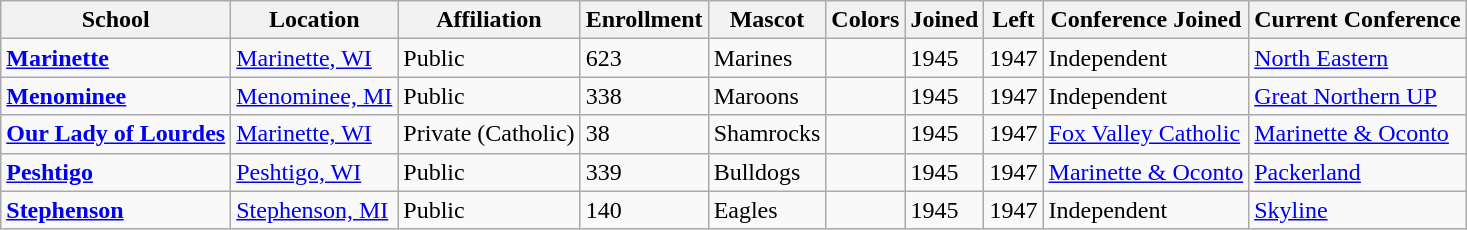<table class="wikitable sortable">
<tr>
<th>School</th>
<th>Location</th>
<th>Affiliation</th>
<th>Enrollment</th>
<th>Mascot</th>
<th>Colors</th>
<th>Joined</th>
<th>Left</th>
<th>Conference Joined</th>
<th>Current Conference</th>
</tr>
<tr>
<td><a href='#'><strong>Marinette</strong></a></td>
<td><a href='#'>Marinette, WI</a></td>
<td>Public</td>
<td>623</td>
<td>Marines</td>
<td> </td>
<td>1945</td>
<td>1947</td>
<td>Independent</td>
<td><a href='#'>North Eastern</a></td>
</tr>
<tr>
<td><a href='#'><strong>Menominee</strong></a></td>
<td><a href='#'>Menominee, MI</a></td>
<td>Public</td>
<td>338</td>
<td>Maroons</td>
<td> </td>
<td>1945</td>
<td>1947</td>
<td>Independent</td>
<td><a href='#'>Great Northern UP</a></td>
</tr>
<tr>
<td><a href='#'><strong>Our Lady of Lourdes</strong></a></td>
<td><a href='#'>Marinette, WI</a></td>
<td>Private (Catholic)</td>
<td>38</td>
<td>Shamrocks</td>
<td> </td>
<td>1945</td>
<td>1947</td>
<td><a href='#'>Fox Valley Catholic</a></td>
<td><a href='#'>Marinette & Oconto</a></td>
</tr>
<tr>
<td><a href='#'><strong>Peshtigo</strong></a></td>
<td><a href='#'>Peshtigo, WI</a></td>
<td>Public</td>
<td>339</td>
<td>Bulldogs</td>
<td> </td>
<td>1945</td>
<td>1947</td>
<td><a href='#'>Marinette & Oconto</a></td>
<td><a href='#'>Packerland</a></td>
</tr>
<tr>
<td><a href='#'><strong>Stephenson</strong></a></td>
<td><a href='#'>Stephenson, MI</a></td>
<td>Public</td>
<td>140</td>
<td>Eagles</td>
<td> </td>
<td>1945</td>
<td>1947</td>
<td>Independent</td>
<td><a href='#'>Skyline</a></td>
</tr>
</table>
